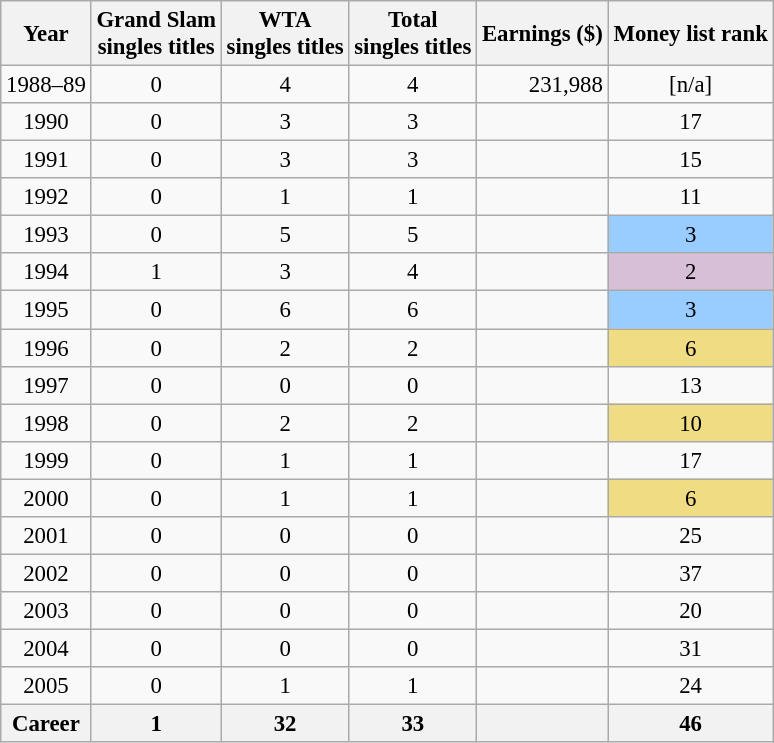<table class="wikitable" style="font-size:95%;">
<tr>
<th>Year</th>
<th>Grand Slam<br>singles titles</th>
<th>WTA <br>singles titles</th>
<th>Total<br>singles titles</th>
<th>Earnings ($)</th>
<th>Money list rank</th>
</tr>
<tr>
<td align="center">1988–89</td>
<td align="center">0</td>
<td align="center">4</td>
<td align="center">4</td>
<td align="right">231,988</td>
<td align="center">[n/a]</td>
</tr>
<tr>
<td align="center">1990</td>
<td align="center">0</td>
<td align="center">3</td>
<td align="center">3</td>
<td align="right"></td>
<td align="center">17</td>
</tr>
<tr>
<td align="center">1991</td>
<td align="center">0</td>
<td align="center">3</td>
<td align="center">3</td>
<td align="right"></td>
<td align="center">15</td>
</tr>
<tr>
<td align="center">1992</td>
<td align="center">0</td>
<td align="center">1</td>
<td align="center">1</td>
<td align="right"></td>
<td align="center">11</td>
</tr>
<tr>
<td align="center">1993</td>
<td align="center">0</td>
<td align="center">5</td>
<td align="center">5</td>
<td align="right"></td>
<td align="center" style="background:#99ccff;">3</td>
</tr>
<tr>
<td align="center">1994</td>
<td align="center">1</td>
<td align="center">3</td>
<td align="center">4</td>
<td align="right"></td>
<td align="center" style="background:#D8BFD8;">2</td>
</tr>
<tr>
<td align="center">1995</td>
<td align="center">0</td>
<td align="center">6</td>
<td align="center">6</td>
<td align="right"></td>
<td align="center" style="background:#99ccff;">3</td>
</tr>
<tr>
<td align="center">1996</td>
<td align="center">0</td>
<td align="center">2</td>
<td align="center">2</td>
<td align="right"></td>
<td align="center" style="background:#F0DC82;">6</td>
</tr>
<tr>
<td align="center">1997</td>
<td align="center">0</td>
<td align="center">0</td>
<td align="center">0</td>
<td align="right"></td>
<td align="center">13</td>
</tr>
<tr>
<td align="center">1998</td>
<td align="center">0</td>
<td align="center">2</td>
<td align="center">2</td>
<td align="right"></td>
<td align="center" style="background:#F0DC82;">10</td>
</tr>
<tr>
<td align="center">1999</td>
<td align="center">0</td>
<td align="center">1</td>
<td align="center">1</td>
<td align="right"></td>
<td align="center">17</td>
</tr>
<tr>
<td align="center">2000</td>
<td align="center">0</td>
<td align="center">1</td>
<td align="center">1</td>
<td align="right"></td>
<td align="center" style="background:#F0DC82;">6</td>
</tr>
<tr>
<td align="center">2001</td>
<td align="center">0</td>
<td align="center">0</td>
<td align="center">0</td>
<td align="right"></td>
<td align="center">25</td>
</tr>
<tr>
<td align="center">2002</td>
<td align="center">0</td>
<td align="center">0</td>
<td align="center">0</td>
<td align="right"></td>
<td align="center">37</td>
</tr>
<tr>
<td align="center">2003</td>
<td align="center">0</td>
<td align="center">0</td>
<td align="center">0</td>
<td align="right"></td>
<td align="center">20</td>
</tr>
<tr>
<td align="center">2004</td>
<td align="center">0</td>
<td align="center">0</td>
<td align="center">0</td>
<td align="right"></td>
<td align="center">31</td>
</tr>
<tr>
<td align="center">2005</td>
<td align="center">0</td>
<td align="center">1</td>
<td align="center">1</td>
<td align="right"></td>
<td align="center">24</td>
</tr>
<tr>
<th align="center">Career</th>
<th align="center">1</th>
<th align="center">32</th>
<th align="center">33</th>
<th align="right"></th>
<th align="center">46</th>
</tr>
</table>
